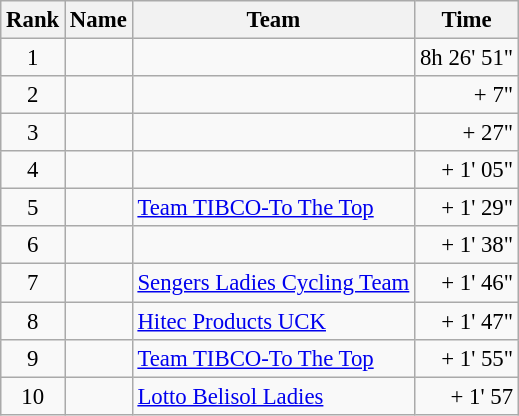<table class=wikitable style="font-size:95%">
<tr>
<th>Rank</th>
<th>Name</th>
<th>Team</th>
<th>Time</th>
</tr>
<tr>
<td align="center">1</td>
<td> </td>
<td></td>
<td align="right">8h 26' 51"</td>
</tr>
<tr>
<td align="center">2</td>
<td></td>
<td></td>
<td align="right">+ 7"</td>
</tr>
<tr>
<td align="center">3</td>
<td></td>
<td></td>
<td align="right">+ 27"</td>
</tr>
<tr>
<td align="center">4</td>
<td> </td>
<td></td>
<td align="right">+ 1' 05"</td>
</tr>
<tr>
<td align="center">5</td>
<td></td>
<td><a href='#'>Team TIBCO-To The Top</a></td>
<td align="right">+ 1' 29"</td>
</tr>
<tr>
<td align="center">6</td>
<td> </td>
<td></td>
<td align="right">+ 1' 38"</td>
</tr>
<tr>
<td align="center">7</td>
<td> </td>
<td><a href='#'>Sengers Ladies Cycling Team</a></td>
<td align="right">+ 1' 46"</td>
</tr>
<tr>
<td align="center">8</td>
<td></td>
<td><a href='#'>Hitec Products UCK</a></td>
<td align="right">+ 1' 47"</td>
</tr>
<tr>
<td align="center">9</td>
<td></td>
<td><a href='#'>Team TIBCO-To The Top</a></td>
<td align="right">+  1' 55"</td>
</tr>
<tr>
<td align="center">10</td>
<td></td>
<td><a href='#'>Lotto Belisol Ladies</a></td>
<td align="right">+  1' 57</td>
</tr>
</table>
